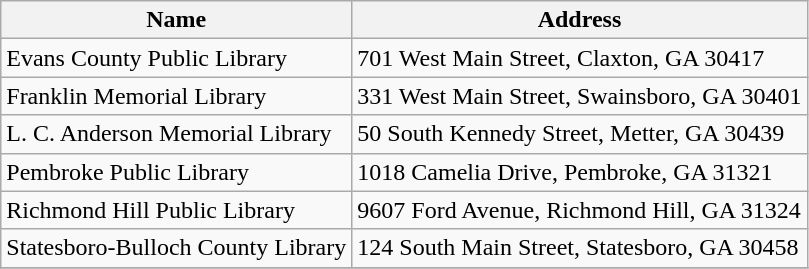<table class="wikitable">
<tr>
<th>Name</th>
<th>Address</th>
</tr>
<tr>
<td>Evans County Public Library</td>
<td>701 West Main Street, Claxton, GA 30417</td>
</tr>
<tr>
<td>Franklin Memorial Library</td>
<td>331 West Main Street, Swainsboro, GA 30401</td>
</tr>
<tr>
<td>L. C. Anderson Memorial Library</td>
<td>50 South Kennedy Street, Metter, GA 30439</td>
</tr>
<tr>
<td>Pembroke Public Library</td>
<td>1018 Camelia Drive, Pembroke, GA 31321</td>
</tr>
<tr>
<td>Richmond Hill Public Library</td>
<td>9607 Ford Avenue, Richmond Hill, GA 31324</td>
</tr>
<tr>
<td>Statesboro-Bulloch County Library</td>
<td>124 South Main Street, Statesboro, GA 30458</td>
</tr>
<tr>
</tr>
</table>
